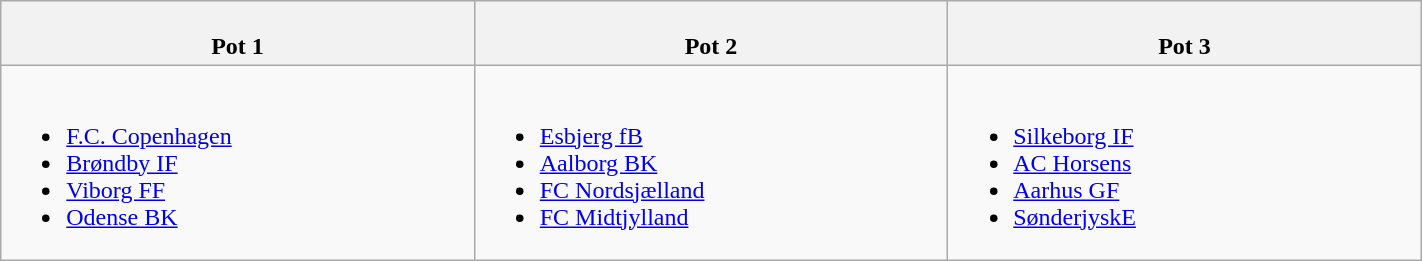<table class="wikitable"  style="margin:1em auto; clear:both; width:75%;">
<tr style="background:#efefef;">
<th width=33%><br><strong>Pot 1</strong></th>
<th width=33%><br><strong>Pot 2</strong></th>
<th width=33%><br><strong>Pot 3</strong></th>
</tr>
<tr valign=top>
<td align=left><br><ul><li><a href='#'>F.C. Copenhagen</a></li><li><a href='#'>Brøndby IF</a></li><li><a href='#'>Viborg FF</a></li><li><a href='#'>Odense BK</a></li></ul></td>
<td align=left><br><ul><li><a href='#'>Esbjerg fB</a></li><li><a href='#'>Aalborg BK</a></li><li><a href='#'>FC Nordsjælland</a></li><li><a href='#'>FC Midtjylland</a></li></ul></td>
<td align=left><br><ul><li><a href='#'>Silkeborg IF</a></li><li><a href='#'>AC Horsens</a></li><li><a href='#'>Aarhus GF</a></li><li><a href='#'>SønderjyskE</a></li></ul></td>
</tr>
</table>
